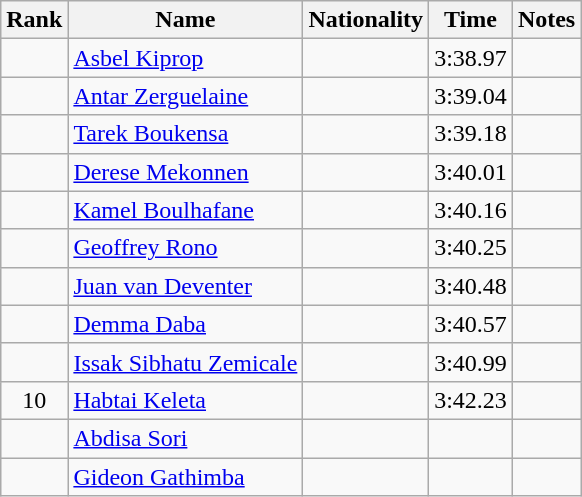<table class="wikitable sortable" style="text-align:center">
<tr>
<th>Rank</th>
<th>Name</th>
<th>Nationality</th>
<th>Time</th>
<th>Notes</th>
</tr>
<tr>
<td></td>
<td align=left><a href='#'>Asbel Kiprop</a></td>
<td align=left></td>
<td>3:38.97</td>
<td></td>
</tr>
<tr>
<td></td>
<td align=left><a href='#'>Antar Zerguelaine</a></td>
<td align=left></td>
<td>3:39.04</td>
<td></td>
</tr>
<tr>
<td></td>
<td align=left><a href='#'>Tarek Boukensa</a></td>
<td align=left></td>
<td>3:39.18</td>
<td></td>
</tr>
<tr>
<td></td>
<td align=left><a href='#'>Derese Mekonnen</a></td>
<td align=left></td>
<td>3:40.01</td>
<td></td>
</tr>
<tr>
<td></td>
<td align=left><a href='#'>Kamel Boulhafane</a></td>
<td align=left></td>
<td>3:40.16</td>
<td></td>
</tr>
<tr>
<td></td>
<td align=left><a href='#'>Geoffrey Rono</a></td>
<td align=left></td>
<td>3:40.25</td>
<td></td>
</tr>
<tr>
<td></td>
<td align=left><a href='#'>Juan van Deventer</a></td>
<td align=left></td>
<td>3:40.48</td>
<td></td>
</tr>
<tr>
<td></td>
<td align=left><a href='#'>Demma Daba</a></td>
<td align=left></td>
<td>3:40.57</td>
<td></td>
</tr>
<tr>
<td></td>
<td align=left><a href='#'>Issak Sibhatu Zemicale</a></td>
<td align=left></td>
<td>3:40.99</td>
<td></td>
</tr>
<tr>
<td>10</td>
<td align=left><a href='#'>Habtai Keleta</a></td>
<td align=left></td>
<td>3:42.23</td>
<td></td>
</tr>
<tr>
<td></td>
<td align=left><a href='#'>Abdisa Sori</a></td>
<td align=left></td>
<td></td>
<td></td>
</tr>
<tr>
<td></td>
<td align=left><a href='#'>Gideon Gathimba</a></td>
<td align=left></td>
<td></td>
<td></td>
</tr>
</table>
